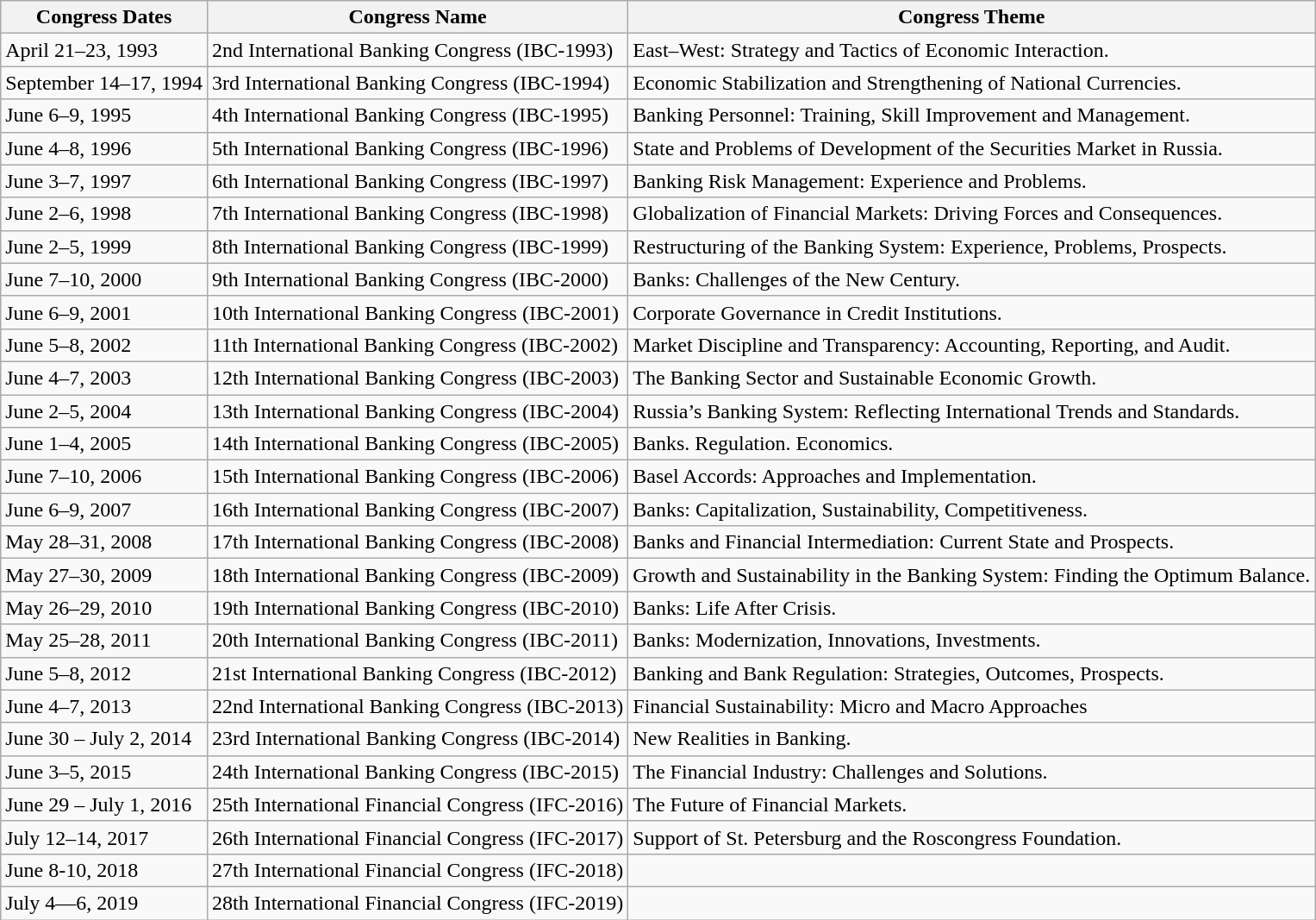<table class="wikitable">
<tr>
<th>Congress Dates</th>
<th>Congress Name</th>
<th>Congress Theme</th>
</tr>
<tr>
<td>April 21–23, 1993</td>
<td>2nd International Banking Congress (IBC-1993)</td>
<td>East–West: Strategy and Tactics of Economic Interaction.</td>
</tr>
<tr>
<td>September 14–17, 1994</td>
<td>3rd International Banking Congress (IBC-1994)</td>
<td>Economic Stabilization and Strengthening of National Currencies.</td>
</tr>
<tr>
<td>June 6–9, 1995</td>
<td>4th International Banking Congress (IBC-1995)</td>
<td>Banking Personnel: Training, Skill Improvement and Management.</td>
</tr>
<tr>
<td>June 4–8, 1996</td>
<td>5th International Banking Congress (IBC-1996)</td>
<td>State and Problems of Development of the Securities Market in Russia.</td>
</tr>
<tr>
<td>June 3–7, 1997</td>
<td>6th International Banking Congress (IBC-1997)</td>
<td>Banking Risk Management: Experience and Problems.</td>
</tr>
<tr>
<td>June 2–6, 1998</td>
<td>7th International Banking Congress (IBC-1998)</td>
<td>Globalization of Financial Markets: Driving Forces and Consequences.</td>
</tr>
<tr>
<td>June 2–5, 1999</td>
<td>8th International Banking Congress (IBC-1999)</td>
<td>Restructuring of the Banking System: Experience, Problems, Prospects.</td>
</tr>
<tr>
<td>June 7–10, 2000</td>
<td>9th International Banking Congress (IBC-2000)</td>
<td>Banks: Challenges of the New Century.</td>
</tr>
<tr>
<td>June 6–9, 2001</td>
<td>10th International Banking Congress (IBC-2001)</td>
<td>Corporate Governance in Credit Institutions.</td>
</tr>
<tr>
<td>June 5–8, 2002</td>
<td>11th International Banking Congress (IBC-2002)</td>
<td>Market Discipline and Transparency: Accounting, Reporting, and Audit.</td>
</tr>
<tr>
<td>June 4–7, 2003</td>
<td>12th International Banking Congress (IBC-2003)</td>
<td>The Banking Sector and Sustainable Economic Growth.</td>
</tr>
<tr>
<td>June 2–5, 2004</td>
<td>13th International Banking Congress (IBC-2004)</td>
<td>Russia’s Banking System: Reflecting International Trends and Standards.</td>
</tr>
<tr>
<td>June 1–4, 2005</td>
<td>14th International Banking Congress (IBC-2005)</td>
<td>Banks. Regulation. Economics.</td>
</tr>
<tr>
<td>June 7–10, 2006</td>
<td>15th International Banking Congress (IBC-2006)</td>
<td>Basel Accords: Approaches and Implementation.</td>
</tr>
<tr>
<td>June 6–9, 2007</td>
<td>16th International Banking Congress (IBC-2007)</td>
<td>Banks: Capitalization, Sustainability, Competitiveness.</td>
</tr>
<tr>
<td>May 28–31, 2008</td>
<td>17th International Banking Congress (IBC-2008)</td>
<td>Banks and Financial Intermediation: Current State and Prospects.</td>
</tr>
<tr>
<td>May 27–30, 2009</td>
<td>18th International Banking Congress (IBC-2009)</td>
<td>Growth and Sustainability in the Banking System: Finding the Optimum Balance.</td>
</tr>
<tr>
<td>May 26–29, 2010</td>
<td>19th International Banking Congress (IBC-2010)</td>
<td>Banks: Life After Crisis.</td>
</tr>
<tr>
<td>May 25–28, 2011</td>
<td>20th International Banking Congress (IBC-2011)</td>
<td>Banks: Modernization, Innovations, Investments.</td>
</tr>
<tr>
<td>June 5–8, 2012</td>
<td>21st International Banking Congress (IBC-2012)</td>
<td>Banking and Bank Regulation: Strategies, Outcomes, Prospects.</td>
</tr>
<tr>
<td>June 4–7, 2013</td>
<td>22nd International Banking Congress (IBC-2013)</td>
<td>Financial Sustainability: Micro and Macro Approaches</td>
</tr>
<tr>
<td>June 30 – July 2, 2014</td>
<td>23rd International Banking Congress (IBC-2014)</td>
<td>New Realities in Banking.</td>
</tr>
<tr>
<td>June 3–5, 2015</td>
<td>24th International Banking Congress (IBC-2015)</td>
<td>The Financial Industry: Challenges and Solutions.</td>
</tr>
<tr>
<td>June 29 – July 1, 2016</td>
<td>25th International Financial Congress (IFC-2016)</td>
<td>The Future of Financial Markets.</td>
</tr>
<tr>
<td>July 12–14, 2017</td>
<td>26th International Financial Congress (IFC-2017)</td>
<td>Support of St. Petersburg and the Roscongress Foundation.</td>
</tr>
<tr>
<td>June 8-10, 2018</td>
<td>27th International Financial Congress (IFC-2018)</td>
<td></td>
</tr>
<tr>
<td>July 4—6, 2019</td>
<td>28th International Financial Congress (IFC-2019)</td>
<td></td>
</tr>
</table>
